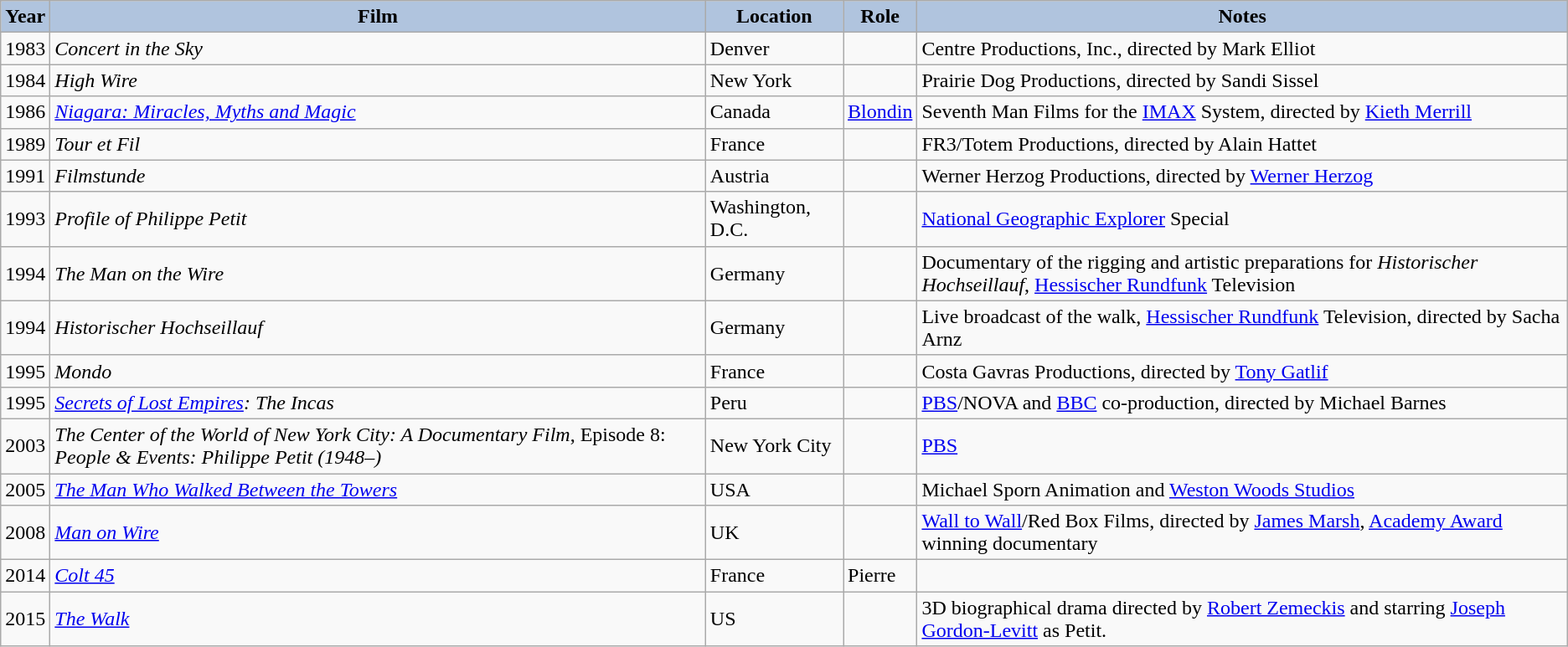<table class="wikitable">
<tr style="text-align:center;">
<th style="background:#B0C4DE;">Year</th>
<th style="background:#B0C4DE;">Film</th>
<th style="background:#B0C4DE;">Location</th>
<th style="background:#B0C4DE;">Role</th>
<th style="background:#B0C4DE;">Notes</th>
</tr>
<tr>
<td>1983</td>
<td><em>Concert in the Sky</em></td>
<td>Denver</td>
<td></td>
<td>Centre Productions, Inc., directed by Mark Elliot</td>
</tr>
<tr>
<td>1984</td>
<td><em>High Wire</em></td>
<td>New York</td>
<td></td>
<td>Prairie Dog Productions, directed by Sandi Sissel</td>
</tr>
<tr>
<td>1986</td>
<td><em><a href='#'>Niagara: Miracles, Myths and Magic</a></em></td>
<td>Canada</td>
<td><a href='#'>Blondin</a></td>
<td>Seventh Man Films for the <a href='#'>IMAX</a> System, directed by <a href='#'>Kieth Merrill</a></td>
</tr>
<tr>
<td>1989</td>
<td><em>Tour et Fil</em></td>
<td>France</td>
<td></td>
<td>FR3/Totem Productions, directed by Alain Hattet</td>
</tr>
<tr>
<td>1991</td>
<td><em>Filmstunde</em></td>
<td>Austria</td>
<td></td>
<td>Werner Herzog Productions, directed by <a href='#'>Werner Herzog</a></td>
</tr>
<tr>
<td>1993</td>
<td><em>Profile of Philippe Petit</em></td>
<td>Washington, D.C.</td>
<td></td>
<td><a href='#'>National Geographic Explorer</a> Special</td>
</tr>
<tr>
<td>1994</td>
<td><em>The Man on the Wire</em></td>
<td>Germany</td>
<td></td>
<td>Documentary of the rigging and artistic preparations for <em>Historischer Hochseillauf</em>, <a href='#'>Hessischer Rundfunk</a> Television</td>
</tr>
<tr>
<td>1994</td>
<td><em>Historischer Hochseillauf</em></td>
<td>Germany</td>
<td></td>
<td>Live broadcast of the walk, <a href='#'>Hessischer Rundfunk</a> Television, directed by Sacha Arnz</td>
</tr>
<tr>
<td>1995</td>
<td><em>Mondo</em></td>
<td>France</td>
<td></td>
<td>Costa Gavras Productions, directed by <a href='#'>Tony Gatlif</a></td>
</tr>
<tr>
<td>1995</td>
<td><em><a href='#'>Secrets of Lost Empires</a>: The Incas</em></td>
<td>Peru</td>
<td></td>
<td><a href='#'>PBS</a>/NOVA and <a href='#'>BBC</a> co-production, directed by Michael Barnes</td>
</tr>
<tr>
<td>2003</td>
<td><em>The Center of the World of New York City: A Documentary Film</em>, Episode 8: <em>People & Events: Philippe Petit (1948–)</em></td>
<td>New York City</td>
<td></td>
<td><a href='#'>PBS</a></td>
</tr>
<tr>
<td>2005</td>
<td><em><a href='#'>The Man Who Walked Between the Towers</a></em></td>
<td>USA</td>
<td></td>
<td>Michael Sporn Animation and <a href='#'>Weston Woods Studios</a></td>
</tr>
<tr>
<td>2008</td>
<td><em><a href='#'>Man on Wire</a></em></td>
<td>UK</td>
<td></td>
<td><a href='#'>Wall to Wall</a>/Red Box Films, directed by <a href='#'>James Marsh</a>, <a href='#'>Academy Award</a> winning documentary</td>
</tr>
<tr>
<td>2014</td>
<td><em><a href='#'>Colt 45</a></em></td>
<td>France</td>
<td>Pierre</td>
<td></td>
</tr>
<tr>
<td>2015</td>
<td><em><a href='#'>The Walk</a></em></td>
<td>US</td>
<td></td>
<td>3D biographical drama directed by <a href='#'>Robert Zemeckis</a> and starring <a href='#'>Joseph Gordon-Levitt</a> as Petit.</td>
</tr>
</table>
